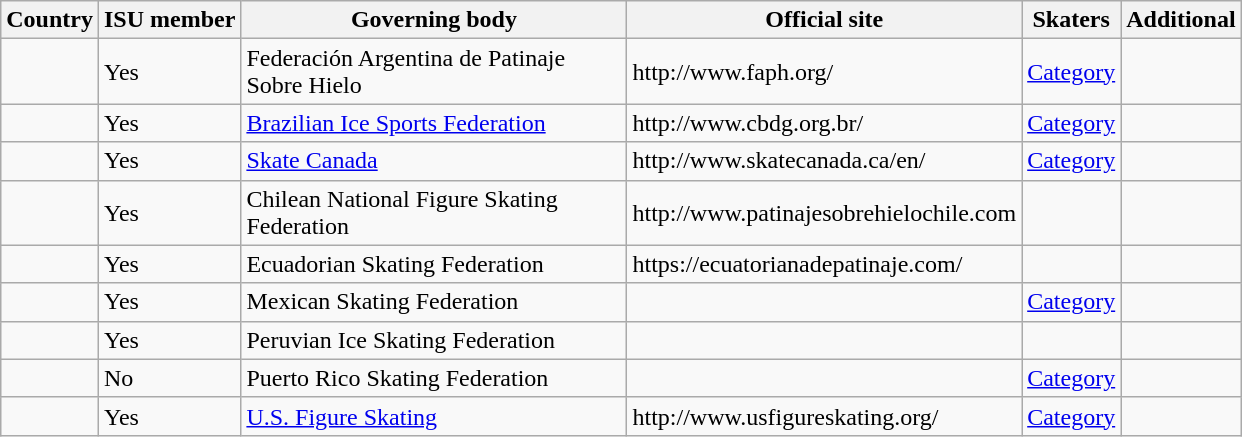<table class="wikitable">
<tr>
<th>Country</th>
<th>ISU member</th>
<th width=250px>Governing body</th>
<th>Official site</th>
<th>Skaters</th>
<th>Additional</th>
</tr>
<tr>
<td></td>
<td>Yes</td>
<td>Federación Argentina de Patinaje Sobre Hielo</td>
<td>http://www.faph.org/</td>
<td><a href='#'>Category</a></td>
<td></td>
</tr>
<tr>
<td></td>
<td>Yes</td>
<td><a href='#'>Brazilian Ice Sports Federation</a></td>
<td>http://www.cbdg.org.br/</td>
<td><a href='#'>Category</a></td>
<td></td>
</tr>
<tr>
<td></td>
<td>Yes</td>
<td><a href='#'>Skate Canada</a></td>
<td>http://www.skatecanada.ca/en/</td>
<td><a href='#'>Category</a></td>
<td></td>
</tr>
<tr>
<td></td>
<td>Yes</td>
<td>Chilean National Figure Skating Federation</td>
<td>http://www.patinajesobrehielochile.com</td>
<td></td>
<td></td>
</tr>
<tr>
<td></td>
<td>Yes</td>
<td>Ecuadorian Skating Federation</td>
<td>https://ecuatorianadepatinaje.com/</td>
<td></td>
<td></td>
</tr>
<tr>
<td></td>
<td>Yes</td>
<td>Mexican Skating Federation</td>
<td></td>
<td><a href='#'>Category</a></td>
<td></td>
</tr>
<tr>
<td></td>
<td>Yes</td>
<td>Peruvian Ice Skating Federation</td>
<td></td>
<td></td>
<td></td>
</tr>
<tr>
<td></td>
<td>No</td>
<td>Puerto Rico Skating Federation</td>
<td></td>
<td><a href='#'>Category</a></td>
<td></td>
</tr>
<tr>
<td></td>
<td>Yes</td>
<td><a href='#'>U.S. Figure Skating</a></td>
<td>http://www.usfigureskating.org/</td>
<td><a href='#'>Category</a></td>
<td></td>
</tr>
</table>
